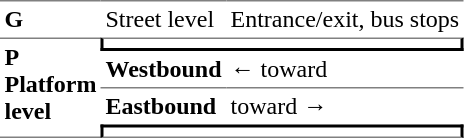<table table border=0 cellspacing=0 cellpadding=3>
<tr>
<td style="border-top:solid 1px gray" width=50 valign=top><strong>G</strong></td>
<td style="border-top:solid 1px gray" valign=top>Street level</td>
<td style="border-top:solid 1px gray" valign=top>Entrance/exit, bus stops</td>
</tr>
<tr>
<td style="border-top:solid 1px gray;border-bottom:solid 1px gray" width=50 rowspan=5 valign=top><strong>P <br>Platform level</strong></td>
<td style="border-top:solid 1px gray;border-right:solid 2px black;border-left:solid 2px black;border-bottom:solid 2px black;text-align:center" colspan=2></td>
</tr>
<tr>
<td style="border-bottom:solid 1px gray"><strong>Westbound</strong></td>
<td style="border-bottom:solid 1px gray">←  toward  </td>
</tr>
<tr>
<td><strong>Eastbound</strong></td>
<td>  toward   →</td>
</tr>
<tr>
<td style="border-right:solid 2px black;border-left:solid 2px black;border-top:solid 2px black;border-bottom:solid 1px gray;text-align:center" colspan=2></td>
</tr>
</table>
